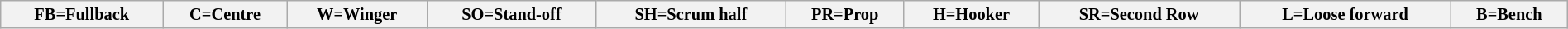<table class="wikitable"  style="font-size:85%; width:100%;">
<tr>
<th>FB=Fullback</th>
<th>C=Centre</th>
<th>W=Winger</th>
<th>SO=Stand-off</th>
<th>SH=Scrum half</th>
<th>PR=Prop</th>
<th>H=Hooker</th>
<th>SR=Second Row</th>
<th>L=Loose forward</th>
<th>B=Bench</th>
</tr>
</table>
